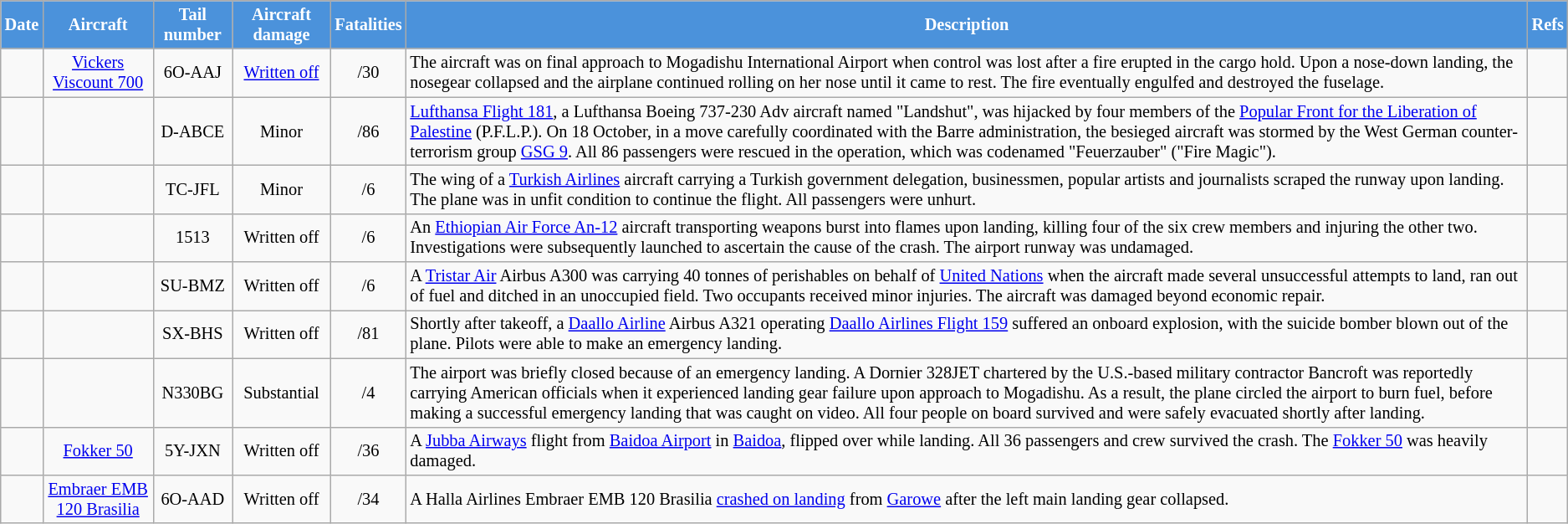<table class="wikitable sortable toccolours" border="1" cellpadding="3" style="border-collapse:collapse; font-size: 85%">
<tr>
<th style="background-color: #4B92DB; color: white">Date</th>
<th style="background-color: #4B92DB; color: white">Aircraft</th>
<th style="background-color: #4B92DB; color: white">Tail number</th>
<th style="background-color: #4B92DB; color: white">Aircraft damage</th>
<th style="background-color: #4B92DB; color: white">Fatalities</th>
<th style="background-color: #4B92DB; color: white" class="unsortable">Description</th>
<th style="background-color: #4B92DB; color: white" class="unsortable">Refs</th>
</tr>
<tr>
<td align=center></td>
<td align=center><a href='#'>Vickers Viscount 700</a></td>
<td align=center>6O-AAJ</td>
<td align=center><a href='#'>Written off</a></td>
<td align=center>/30</td>
<td>The aircraft was on final approach to Mogadishu International Airport when control was lost after a fire erupted in the cargo hold. Upon a nose-down landing, the nosegear collapsed and the airplane continued rolling on her nose until it came to rest. The fire eventually engulfed and destroyed the fuselage.</td>
<td align=center></td>
</tr>
<tr>
<td align=center></td>
<td align=center></td>
<td align=center>D-ABCE</td>
<td align=center>Minor</td>
<td align=center>/86</td>
<td><a href='#'>Lufthansa Flight 181</a>, a Lufthansa Boeing 737-230 Adv aircraft named "Landshut", was hijacked by four members of the <a href='#'>Popular Front for the Liberation of Palestine</a> (P.F.L.P.). On 18 October, in a move carefully coordinated with the Barre administration, the besieged aircraft was stormed by the West German counter-terrorism group <a href='#'>GSG 9</a>. All 86 passengers were rescued in the operation, which was codenamed "Feuerzauber" ("Fire Magic").</td>
<td align=center></td>
</tr>
<tr>
<td align=center></td>
<td align=center></td>
<td align=center>TC-JFL</td>
<td align=center>Minor</td>
<td align=center>/6</td>
<td>The wing of a <a href='#'>Turkish Airlines</a> aircraft carrying a Turkish government delegation, businessmen, popular artists and journalists scraped the runway upon landing. The plane was in unfit condition to continue the flight. All passengers were unhurt.</td>
<td align=center></td>
</tr>
<tr>
<td align=center></td>
<td align=center></td>
<td align=center>1513</td>
<td align=center>Written off</td>
<td align=center>/6</td>
<td>An <a href='#'>Ethiopian Air Force An-12</a> aircraft transporting weapons burst into flames upon landing, killing four of the six crew members and injuring the other two. Investigations were subsequently launched to ascertain the cause of the crash. The airport runway was undamaged.</td>
<td align=center></td>
</tr>
<tr>
<td align=center></td>
<td align=center></td>
<td align=center>SU-BMZ</td>
<td align=center>Written off</td>
<td align=center>/6</td>
<td>A <a href='#'>Tristar Air</a> Airbus A300 was carrying 40 tonnes of perishables on behalf of <a href='#'>United Nations</a> when the aircraft made several unsuccessful attempts to land, ran out of fuel and ditched in an unoccupied field. Two occupants received minor injuries. The aircraft was damaged beyond economic repair.</td>
<td align=center></td>
</tr>
<tr>
<td align=center></td>
<td align=center></td>
<td align=center>SX-BHS</td>
<td align=center>Written off</td>
<td align=center>/81</td>
<td>Shortly after takeoff, a <a href='#'>Daallo Airline</a> Airbus A321 operating <a href='#'>Daallo Airlines Flight 159</a> suffered an onboard explosion, with the suicide bomber blown out of the plane.  Pilots were able to make an emergency landing.</td>
<td align=center></td>
</tr>
<tr>
<td align=center></td>
<td align=center></td>
<td align=center>N330BG</td>
<td align=center>Substantial</td>
<td align=center>/4</td>
<td>The airport was briefly closed because of an emergency landing. A Dornier 328JET chartered by the U.S.-based military contractor Bancroft was reportedly carrying American officials when it experienced landing gear failure upon approach to Mogadishu. As a result, the plane circled the airport to burn fuel, before making a successful emergency landing that was caught on video. All four people on board survived and were safely evacuated shortly after landing.</td>
<td align=center></td>
</tr>
<tr>
<td align=center></td>
<td align=center><a href='#'>Fokker 50</a></td>
<td align=center>5Y-JXN</td>
<td align=center>Written off</td>
<td align=center>/36</td>
<td>A <a href='#'>Jubba Airways</a> flight from <a href='#'>Baidoa Airport</a> in <a href='#'>Baidoa</a>, flipped over while landing. All 36 passengers and crew survived the crash. The <a href='#'>Fokker 50</a> was heavily damaged.</td>
<td align=center></td>
</tr>
<tr>
<td align=center></td>
<td align=center><a href='#'>Embraer EMB 120 Brasilia</a></td>
<td align=center>6O-AAD</td>
<td align=center>Written off</td>
<td align=center>/34</td>
<td>A Halla Airlines Embraer EMB 120 Brasilia <a href='#'>crashed on landing</a> from <a href='#'>Garowe</a> after the left main landing gear collapsed.</td>
<td align=center></td>
</tr>
</table>
